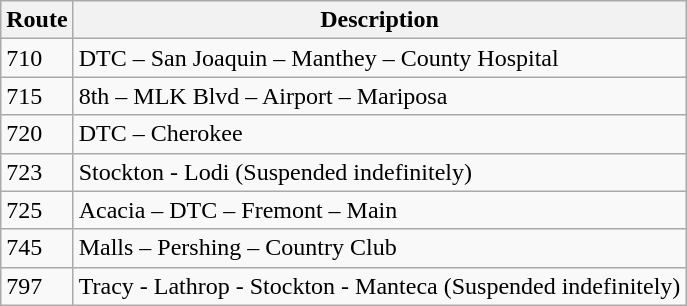<table class="wikitable mw-collapsible mw-collapsed">
<tr>
<th>Route</th>
<th>Description</th>
</tr>
<tr>
<td>710</td>
<td>DTC – San Joaquin – Manthey – County Hospital</td>
</tr>
<tr>
<td>715</td>
<td>8th – MLK Blvd – Airport – Mariposa</td>
</tr>
<tr>
<td>720</td>
<td>DTC – Cherokee</td>
</tr>
<tr>
<td>723</td>
<td>Stockton - Lodi (Suspended indefinitely)</td>
</tr>
<tr>
<td>725</td>
<td>Acacia – DTC – Fremont – Main</td>
</tr>
<tr>
<td>745</td>
<td>Malls – Pershing – Country Club</td>
</tr>
<tr>
<td>797</td>
<td>Tracy - Lathrop - Stockton - Manteca (Suspended indefinitely)</td>
</tr>
</table>
